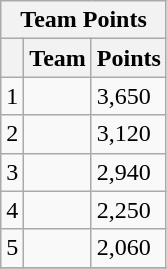<table class="wikitable">
<tr>
<th colspan="3">Team Points</th>
</tr>
<tr>
<th></th>
<th>Team</th>
<th>Points</th>
</tr>
<tr>
<td>1</td>
<td><br></td>
<td>3,650</td>
</tr>
<tr>
<td>2</td>
<td><br></td>
<td>3,120</td>
</tr>
<tr>
<td>3</td>
<td><br></td>
<td>2,940</td>
</tr>
<tr>
<td>4</td>
<td><br></td>
<td>2,250</td>
</tr>
<tr>
<td>5</td>
<td><br></td>
<td>2,060</td>
</tr>
<tr>
</tr>
</table>
